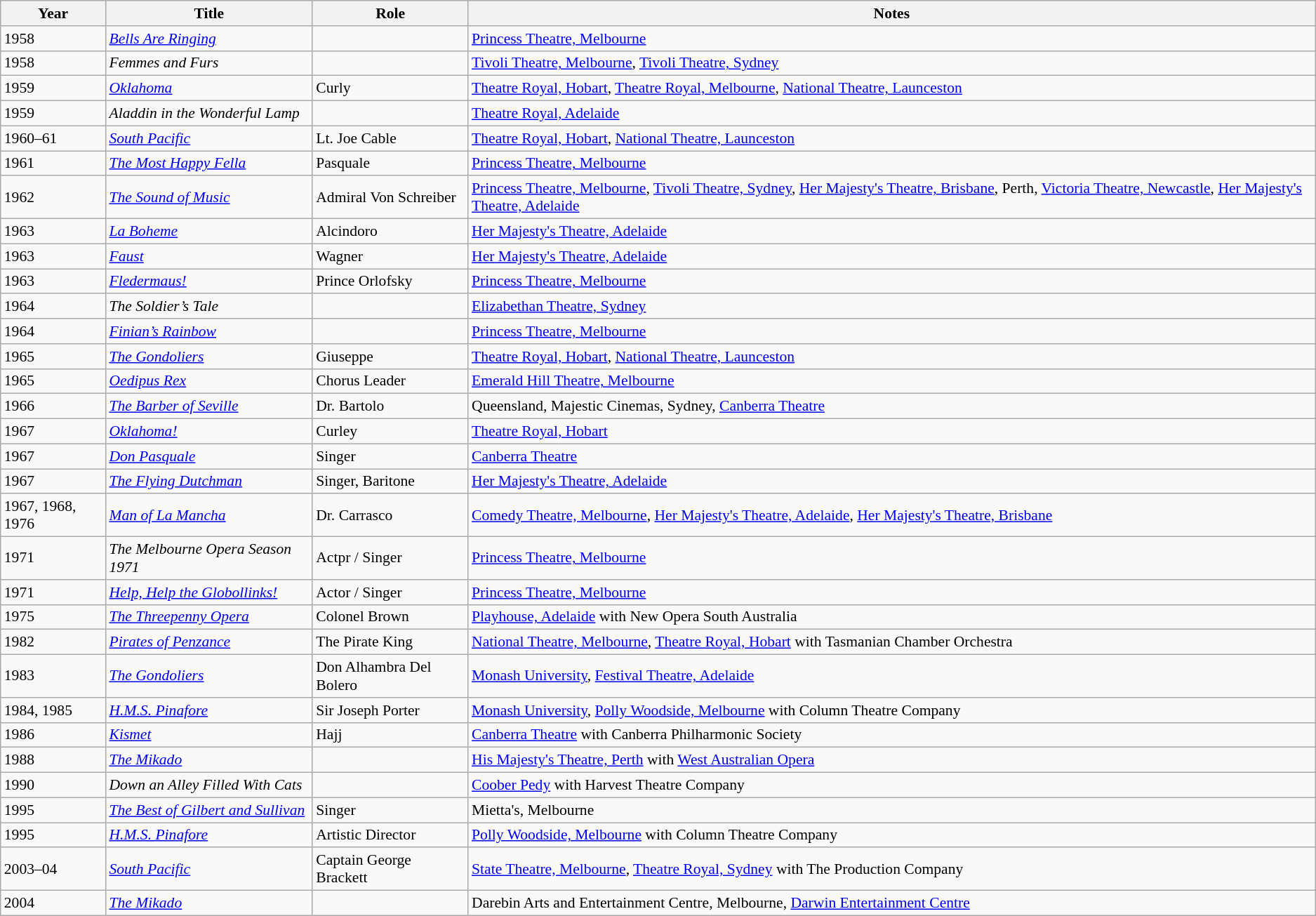<table class="wikitable" style="font-size: 90%;">
<tr>
<th>Year</th>
<th>Title</th>
<th>Role</th>
<th>Notes</th>
</tr>
<tr>
<td>1958</td>
<td><em><a href='#'>Bells Are Ringing</a></em></td>
<td></td>
<td><a href='#'>Princess Theatre, Melbourne</a></td>
</tr>
<tr>
<td>1958</td>
<td><em>Femmes and Furs</em></td>
<td></td>
<td><a href='#'>Tivoli Theatre, Melbourne</a>, <a href='#'>Tivoli Theatre, Sydney</a></td>
</tr>
<tr>
<td>1959</td>
<td><em><a href='#'>Oklahoma</a></em></td>
<td>Curly</td>
<td><a href='#'>Theatre Royal, Hobart</a>, <a href='#'>Theatre Royal, Melbourne</a>, <a href='#'>National Theatre, Launceston</a></td>
</tr>
<tr>
<td>1959</td>
<td><em>Aladdin in the Wonderful Lamp</em></td>
<td></td>
<td><a href='#'>Theatre Royal, Adelaide</a></td>
</tr>
<tr>
<td>1960–61</td>
<td><em><a href='#'>South Pacific</a></em></td>
<td>Lt. Joe Cable</td>
<td><a href='#'>Theatre Royal, Hobart</a>, <a href='#'>National Theatre, Launceston</a></td>
</tr>
<tr>
<td>1961</td>
<td><em><a href='#'>The Most Happy Fella</a></em></td>
<td>Pasquale</td>
<td><a href='#'>Princess Theatre, Melbourne</a></td>
</tr>
<tr>
<td>1962</td>
<td><em><a href='#'>The Sound of Music</a></em></td>
<td>Admiral Von Schreiber</td>
<td><a href='#'>Princess Theatre, Melbourne</a>, <a href='#'>Tivoli Theatre, Sydney</a>, <a href='#'>Her Majesty's Theatre, Brisbane</a>, Perth, <a href='#'>Victoria Theatre, Newcastle</a>, <a href='#'>Her Majesty's Theatre, Adelaide</a></td>
</tr>
<tr>
<td>1963</td>
<td><em><a href='#'>La Boheme</a></em></td>
<td>Alcindoro</td>
<td><a href='#'>Her Majesty's Theatre, Adelaide</a></td>
</tr>
<tr>
<td>1963</td>
<td><em><a href='#'>Faust</a></em></td>
<td>Wagner</td>
<td><a href='#'>Her Majesty's Theatre, Adelaide</a></td>
</tr>
<tr>
<td>1963</td>
<td><em><a href='#'>Fledermaus!</a></em></td>
<td>Prince Orlofsky</td>
<td><a href='#'>Princess Theatre, Melbourne</a></td>
</tr>
<tr>
<td>1964</td>
<td><em>The Soldier’s Tale</em></td>
<td></td>
<td><a href='#'>Elizabethan Theatre, Sydney</a></td>
</tr>
<tr>
<td>1964</td>
<td><em><a href='#'>Finian’s Rainbow</a></em></td>
<td></td>
<td><a href='#'>Princess Theatre, Melbourne</a></td>
</tr>
<tr>
<td>1965</td>
<td><em><a href='#'>The Gondoliers</a></em></td>
<td>Giuseppe</td>
<td><a href='#'>Theatre Royal, Hobart</a>, <a href='#'>National Theatre, Launceston</a></td>
</tr>
<tr>
<td>1965</td>
<td><em><a href='#'>Oedipus Rex</a></em></td>
<td>Chorus Leader</td>
<td><a href='#'>Emerald Hill Theatre, Melbourne</a></td>
</tr>
<tr>
<td>1966</td>
<td><em><a href='#'>The Barber of Seville</a></em></td>
<td>Dr. Bartolo</td>
<td>Queensland, Majestic Cinemas, Sydney, <a href='#'>Canberra Theatre</a></td>
</tr>
<tr>
<td>1967</td>
<td><em><a href='#'>Oklahoma!</a></em></td>
<td>Curley</td>
<td><a href='#'>Theatre Royal, Hobart</a></td>
</tr>
<tr>
<td>1967</td>
<td><em><a href='#'>Don Pasquale</a></em></td>
<td>Singer</td>
<td><a href='#'>Canberra Theatre</a></td>
</tr>
<tr>
<td>1967</td>
<td><em><a href='#'>The Flying Dutchman</a></em></td>
<td>Singer, Baritone</td>
<td><a href='#'>Her Majesty's Theatre, Adelaide</a></td>
</tr>
<tr>
<td>1967, 1968, 1976</td>
<td><em><a href='#'>Man of La Mancha</a></em></td>
<td>Dr. Carrasco</td>
<td><a href='#'>Comedy Theatre, Melbourne</a>, <a href='#'>Her Majesty's Theatre, Adelaide</a>, <a href='#'>Her Majesty's Theatre, Brisbane</a></td>
</tr>
<tr>
<td>1971</td>
<td><em>The Melbourne Opera Season 1971</em></td>
<td>Actpr / Singer</td>
<td><a href='#'>Princess Theatre, Melbourne</a></td>
</tr>
<tr>
<td>1971</td>
<td><em><a href='#'>Help, Help the Globollinks!</a></em></td>
<td>Actor / Singer</td>
<td><a href='#'>Princess Theatre, Melbourne</a></td>
</tr>
<tr>
<td>1975</td>
<td><em><a href='#'>The Threepenny Opera</a></em></td>
<td>Colonel Brown</td>
<td><a href='#'>Playhouse, Adelaide</a> with New Opera South Australia</td>
</tr>
<tr>
<td>1982</td>
<td><em><a href='#'>Pirates of Penzance</a></em></td>
<td>The Pirate King</td>
<td><a href='#'>National Theatre, Melbourne</a>, <a href='#'>Theatre Royal, Hobart</a> with Tasmanian Chamber Orchestra</td>
</tr>
<tr>
<td>1983</td>
<td><em><a href='#'>The Gondoliers</a></em></td>
<td>Don Alhambra Del Bolero</td>
<td><a href='#'>Monash University</a>, <a href='#'>Festival Theatre, Adelaide</a></td>
</tr>
<tr>
<td>1984, 1985</td>
<td><em><a href='#'>H.M.S. Pinafore</a></em></td>
<td>Sir Joseph Porter</td>
<td><a href='#'>Monash University</a>, <a href='#'>Polly Woodside, Melbourne</a> with Column Theatre Company</td>
</tr>
<tr>
<td>1986</td>
<td><em><a href='#'>Kismet</a></em></td>
<td>Hajj</td>
<td><a href='#'>Canberra Theatre</a> with Canberra Philharmonic Society</td>
</tr>
<tr>
<td>1988</td>
<td><em><a href='#'>The Mikado</a></em></td>
<td></td>
<td><a href='#'>His Majesty's Theatre, Perth</a> with <a href='#'>West Australian Opera</a></td>
</tr>
<tr>
<td>1990</td>
<td><em>Down an Alley Filled With Cats</em></td>
<td></td>
<td><a href='#'>Coober Pedy</a> with Harvest Theatre Company</td>
</tr>
<tr>
<td>1995</td>
<td><em><a href='#'>The Best of Gilbert and Sullivan</a></em></td>
<td>Singer</td>
<td>Mietta's, Melbourne</td>
</tr>
<tr>
<td>1995</td>
<td><em><a href='#'>H.M.S. Pinafore</a></em></td>
<td>Artistic Director</td>
<td><a href='#'>Polly Woodside, Melbourne</a> with Column Theatre Company</td>
</tr>
<tr>
<td>2003–04</td>
<td><em><a href='#'>South Pacific</a></em></td>
<td>Captain George Brackett</td>
<td><a href='#'>State Theatre, Melbourne</a>, <a href='#'>Theatre Royal, Sydney</a> with The Production Company</td>
</tr>
<tr>
<td>2004</td>
<td><em><a href='#'>The Mikado</a></em></td>
<td></td>
<td>Darebin Arts and Entertainment Centre, Melbourne, <a href='#'>Darwin Entertainment Centre</a></td>
</tr>
</table>
